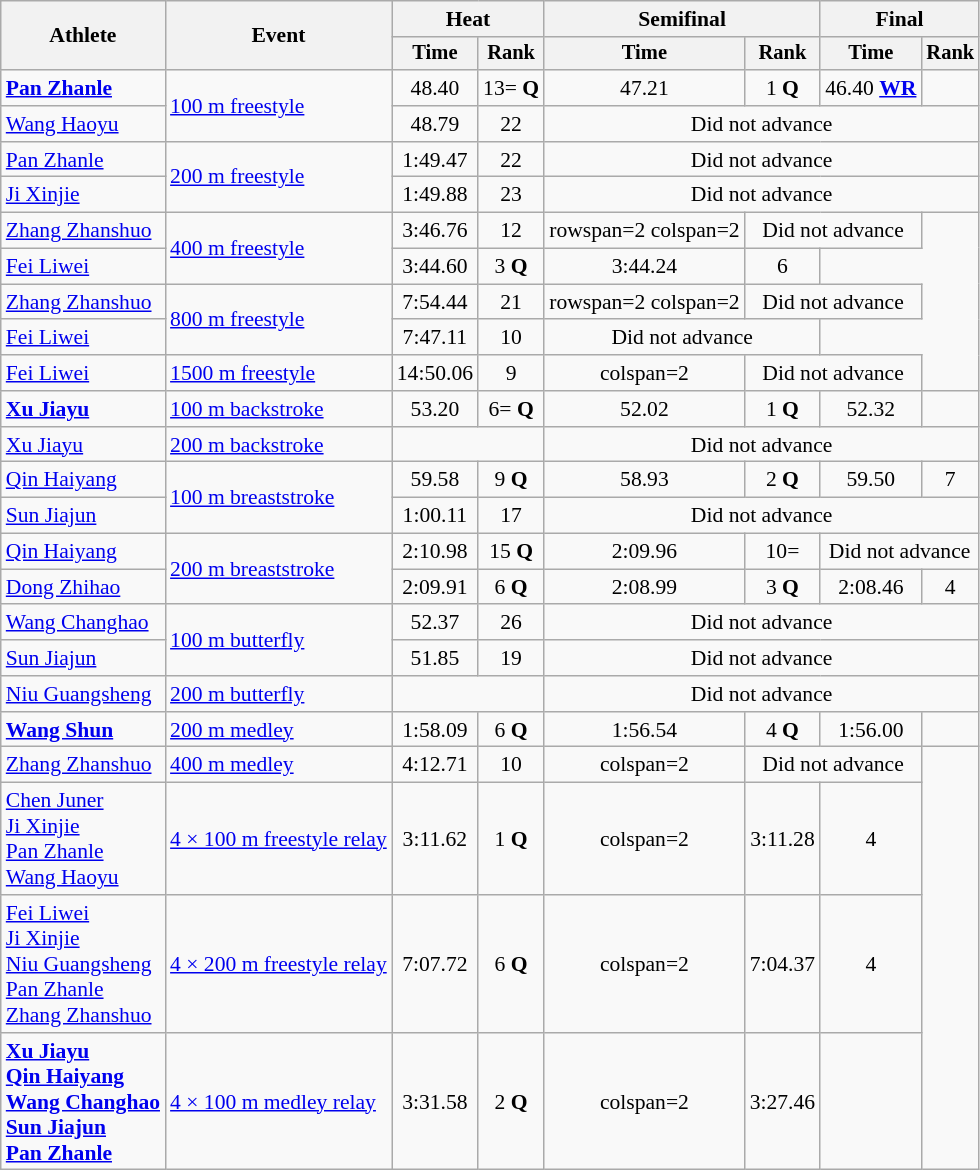<table class=wikitable style="font-size:90%;">
<tr>
<th rowspan=2>Athlete</th>
<th rowspan=2>Event</th>
<th colspan=2>Heat</th>
<th colspan=2>Semifinal</th>
<th colspan=2>Final</th>
</tr>
<tr style=font-size:95%>
<th>Time</th>
<th>Rank</th>
<th>Time</th>
<th>Rank</th>
<th>Time</th>
<th>Rank</th>
</tr>
<tr align=center>
<td align=left><strong><a href='#'>Pan Zhanle</a></strong></td>
<td align=left rowspan=2><a href='#'>100 m freestyle</a></td>
<td>48.40</td>
<td>13= <strong>Q</strong></td>
<td>47.21</td>
<td>1 <strong>Q</strong></td>
<td>46.40 <strong><a href='#'>WR</a></strong></td>
<td></td>
</tr>
<tr align=center>
<td align=left><a href='#'>Wang Haoyu</a></td>
<td>48.79</td>
<td>22</td>
<td colspan=4>Did not advance</td>
</tr>
<tr align=center>
<td align=left><a href='#'>Pan Zhanle</a></td>
<td align=left rowspan=2><a href='#'>200 m freestyle</a></td>
<td>1:49.47</td>
<td>22</td>
<td colspan=4>Did not advance</td>
</tr>
<tr align=center>
<td align=left><a href='#'>Ji Xinjie</a></td>
<td>1:49.88</td>
<td>23</td>
<td colspan=4>Did not advance</td>
</tr>
<tr align=center>
<td align=left><a href='#'>Zhang Zhanshuo</a></td>
<td align=left rowspan=2><a href='#'>400 m freestyle</a></td>
<td>3:46.76</td>
<td>12</td>
<td>rowspan=2 colspan=2 </td>
<td colspan=2>Did not advance</td>
</tr>
<tr align=center>
<td align=left><a href='#'>Fei Liwei</a></td>
<td>3:44.60</td>
<td>3 <strong>Q</strong></td>
<td>3:44.24</td>
<td>6</td>
</tr>
<tr align=center>
<td align=left><a href='#'>Zhang Zhanshuo</a></td>
<td align=left rowspan=2><a href='#'>800 m freestyle</a></td>
<td>7:54.44</td>
<td>21</td>
<td>rowspan=2 colspan=2 </td>
<td colspan=2>Did not advance</td>
</tr>
<tr align=center>
<td align=left><a href='#'>Fei Liwei</a></td>
<td>7:47.11</td>
<td>10</td>
<td colspan=2>Did not advance</td>
</tr>
<tr align=center>
<td align=left><a href='#'>Fei Liwei</a></td>
<td align=left><a href='#'>1500 m freestyle</a></td>
<td>14:50.06</td>
<td>9</td>
<td>colspan=2 </td>
<td colspan=2>Did not advance</td>
</tr>
<tr align=center>
<td align=left><strong><a href='#'>Xu Jiayu</a></strong></td>
<td align=left><a href='#'>100 m backstroke</a></td>
<td>53.20</td>
<td>6= <strong>Q</strong></td>
<td>52.02</td>
<td>1 <strong>Q</strong></td>
<td>52.32</td>
<td></td>
</tr>
<tr align=center>
<td align=left><a href='#'>Xu Jiayu</a></td>
<td align=left><a href='#'>200 m backstroke</a></td>
<td colspan=2></td>
<td colspan=4>Did not advance</td>
</tr>
<tr align=center>
<td align=left><a href='#'>Qin Haiyang</a></td>
<td align=left rowspan=2><a href='#'>100 m breaststroke</a></td>
<td>59.58</td>
<td>9 <strong>Q</strong></td>
<td>58.93</td>
<td>2 <strong>Q</strong></td>
<td>59.50</td>
<td>7</td>
</tr>
<tr align=center>
<td align=left><a href='#'>Sun Jiajun</a></td>
<td>1:00.11</td>
<td>17</td>
<td colspan=4>Did not advance</td>
</tr>
<tr align=center>
<td align=left><a href='#'>Qin Haiyang</a></td>
<td align=left rowspan=2><a href='#'>200 m breaststroke</a></td>
<td>2:10.98</td>
<td>15 <strong>Q</strong></td>
<td>2:09.96</td>
<td>10=</td>
<td colspan=2>Did not advance</td>
</tr>
<tr align=center>
<td align=left><a href='#'>Dong Zhihao</a></td>
<td>2:09.91</td>
<td>6 <strong>Q</strong></td>
<td>2:08.99</td>
<td>3 <strong>Q</strong></td>
<td>2:08.46</td>
<td>4</td>
</tr>
<tr align=center>
<td align=left><a href='#'>Wang Changhao</a></td>
<td align=left rowspan=2><a href='#'>100 m butterfly</a></td>
<td>52.37</td>
<td>26</td>
<td colspan=4>Did not advance</td>
</tr>
<tr align=center>
<td align=left><a href='#'>Sun Jiajun</a></td>
<td>51.85</td>
<td>19</td>
<td colspan=4>Did not advance</td>
</tr>
<tr align=center>
<td align=left><a href='#'>Niu Guangsheng</a></td>
<td align=left><a href='#'>200 m butterfly</a></td>
<td colspan=2></td>
<td colspan=4>Did not advance</td>
</tr>
<tr align=center>
<td align=left><strong><a href='#'>Wang Shun</a></strong></td>
<td align=left><a href='#'>200 m medley</a></td>
<td>1:58.09</td>
<td>6 <strong>Q</strong></td>
<td>1:56.54</td>
<td>4 <strong>Q</strong></td>
<td>1:56.00</td>
<td></td>
</tr>
<tr align=center>
<td align=left><a href='#'>Zhang Zhanshuo</a></td>
<td align=left><a href='#'>400 m medley</a></td>
<td>4:12.71</td>
<td>10</td>
<td>colspan=2 </td>
<td colspan=2>Did not advance</td>
</tr>
<tr align=center>
<td align=left><a href='#'>Chen Juner</a><br><a href='#'>Ji Xinjie</a><br><a href='#'>Pan Zhanle</a><br><a href='#'>Wang Haoyu</a></td>
<td align=left><a href='#'>4 × 100 m freestyle relay</a></td>
<td>3:11.62</td>
<td>1 <strong>Q</strong></td>
<td>colspan=2 </td>
<td>3:11.28</td>
<td>4</td>
</tr>
<tr align=center>
<td align=left><a href='#'>Fei Liwei</a><br><a href='#'>Ji Xinjie</a><br><a href='#'>Niu Guangsheng</a><br><a href='#'>Pan Zhanle</a><br><a href='#'>Zhang Zhanshuo</a></td>
<td align=left><a href='#'>4 × 200 m freestyle relay</a></td>
<td>7:07.72</td>
<td>6 <strong>Q</strong></td>
<td>colspan=2 </td>
<td>7:04.37</td>
<td>4</td>
</tr>
<tr align=center>
<td align=left><strong><a href='#'>Xu Jiayu</a><br><a href='#'>Qin Haiyang</a><br><a href='#'>Wang Changhao</a><br><a href='#'>Sun Jiajun</a><br><a href='#'>Pan Zhanle</a></strong></td>
<td align=left><a href='#'>4 × 100 m medley relay</a></td>
<td>3:31.58</td>
<td>2 <strong>Q</strong></td>
<td>colspan=2 </td>
<td>3:27.46</td>
<td></td>
</tr>
</table>
